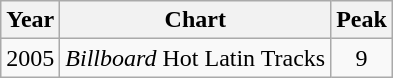<table class="wikitable">
<tr>
<th>Year</th>
<th>Chart</th>
<th>Peak</th>
</tr>
<tr>
<td>2005</td>
<td><em>Billboard</em> Hot Latin Tracks</td>
<td align="center">9</td>
</tr>
</table>
